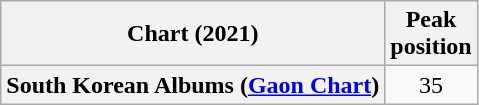<table class="wikitable plainrowheaders" style="text-align:center">
<tr>
<th>Chart (2021)</th>
<th>Peak<br>position</th>
</tr>
<tr>
<th scope="row">South Korean Albums (<a href='#'>Gaon Chart</a>)</th>
<td>35</td>
</tr>
</table>
